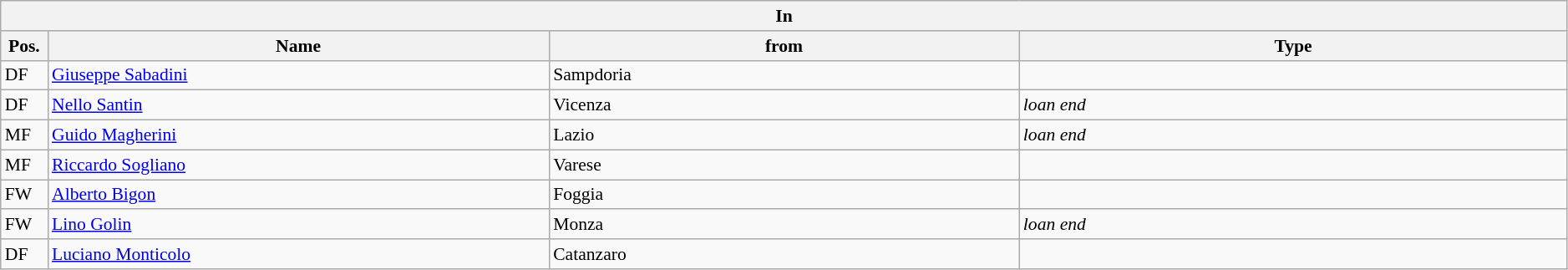<table class="wikitable" style="font-size:90%;width:99%;">
<tr>
<th colspan="4">In</th>
</tr>
<tr>
<th width=3%>Pos.</th>
<th width=32%>Name</th>
<th width=30%>from</th>
<th width=35%>Type</th>
</tr>
<tr>
<td>DF</td>
<td><a href='#'>Giuseppe Sabadini</a></td>
<td>Sampdoria</td>
<td></td>
</tr>
<tr>
<td>DF</td>
<td><a href='#'>Nello Santin</a></td>
<td>Vicenza</td>
<td><em>loan end</em></td>
</tr>
<tr>
<td>MF</td>
<td><a href='#'>Guido Magherini</a></td>
<td>Lazio</td>
<td><em>loan end</em></td>
</tr>
<tr>
<td>MF</td>
<td><a href='#'>Riccardo Sogliano</a></td>
<td>Varese</td>
<td></td>
</tr>
<tr>
<td>FW</td>
<td><a href='#'>Alberto Bigon</a></td>
<td>Foggia</td>
<td></td>
</tr>
<tr>
<td>FW</td>
<td><a href='#'>Lino Golin</a></td>
<td>Monza</td>
<td><em>loan end</em></td>
</tr>
<tr>
<td>DF</td>
<td><a href='#'>Luciano Monticolo</a></td>
<td>Catanzaro</td>
<td></td>
</tr>
</table>
